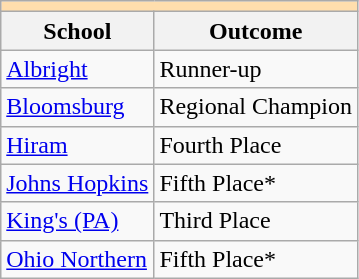<table class="wikitable" style="float:left; margin-right:1em;">
<tr>
<th colspan="3" style="background:#ffdead;"></th>
</tr>
<tr>
<th>School</th>
<th>Outcome</th>
</tr>
<tr>
<td><a href='#'>Albright</a></td>
<td>Runner-up</td>
</tr>
<tr>
<td><a href='#'>Bloomsburg</a></td>
<td>Regional Champion</td>
</tr>
<tr>
<td><a href='#'>Hiram</a></td>
<td>Fourth Place</td>
</tr>
<tr>
<td><a href='#'>Johns Hopkins</a></td>
<td>Fifth Place*</td>
</tr>
<tr>
<td><a href='#'>King's (PA)</a></td>
<td>Third Place</td>
</tr>
<tr>
<td><a href='#'>Ohio Northern</a></td>
<td>Fifth Place*</td>
</tr>
</table>
